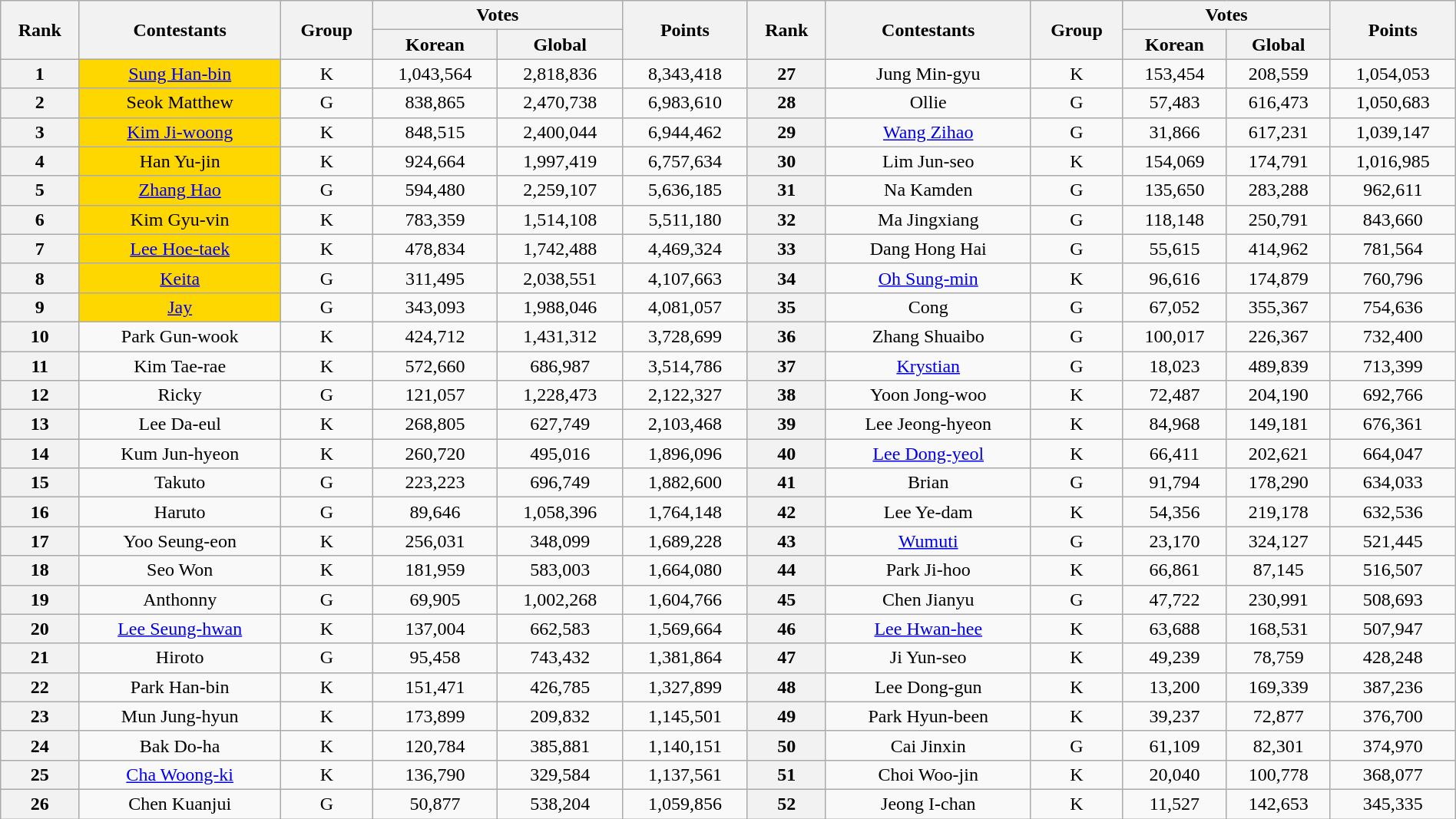<table class="wikitable collapsible" style="width:100%; text-align:center">
<tr>
<th rowspan="2">Rank</th>
<th rowspan="2">Contestants</th>
<th rowspan="2">Group</th>
<th colspan="2">Votes</th>
<th rowspan="2">Points</th>
<th rowspan="2">Rank</th>
<th rowspan="2">Contestants</th>
<th rowspan="2">Group</th>
<th colspan="2">Votes</th>
<th rowspan="2">Points</th>
</tr>
<tr>
<th>Korean</th>
<th>Global</th>
<th>Korean</th>
<th>Global</th>
</tr>
<tr>
<th>1</th>
<td style="background:#FFD700"><a href='#'>Sung Han-bin</a></td>
<td>K</td>
<td>1,043,564</td>
<td>2,818,836</td>
<td>8,343,418</td>
<th>27</th>
<td>Jung Min-gyu</td>
<td>K</td>
<td>153,454</td>
<td>208,559</td>
<td>1,054,053</td>
</tr>
<tr>
<th>2</th>
<td style="background:#FFD700">Seok Matthew</td>
<td>G</td>
<td>838,865</td>
<td>2,470,738</td>
<td>6,983,610</td>
<th>28</th>
<td>Ollie</td>
<td>G</td>
<td>57,483</td>
<td>616,473</td>
<td>1,050,683</td>
</tr>
<tr>
<th>3</th>
<td style="background:#FFD700"><a href='#'>Kim Ji-woong</a></td>
<td>K</td>
<td>848,515</td>
<td>2,400,044</td>
<td>6,944,462</td>
<th>29</th>
<td><a href='#'>Wang Zihao</a></td>
<td>G</td>
<td>31,866</td>
<td>617,231</td>
<td>1,039,147</td>
</tr>
<tr>
<th>4</th>
<td style="background:#FFD700">Han Yu-jin</td>
<td>K</td>
<td>924,664</td>
<td>1,997,419</td>
<td>6,757,634</td>
<th>30</th>
<td>Lim Jun-seo</td>
<td>K</td>
<td>154,069</td>
<td>174,791</td>
<td>1,016,985</td>
</tr>
<tr>
<th>5</th>
<td style="background:#FFD700"><a href='#'>Zhang Hao</a></td>
<td>G</td>
<td>594,480</td>
<td>2,259,107</td>
<td>5,636,185</td>
<th>31</th>
<td>Na Kamden</td>
<td>G</td>
<td>135,650</td>
<td>283,288</td>
<td>962,611</td>
</tr>
<tr>
<th>6</th>
<td style="background:#FFD700">Kim Gyu-vin</td>
<td>K</td>
<td>783,359</td>
<td>1,514,108</td>
<td>5,511,180</td>
<th>32</th>
<td>Ma Jingxiang</td>
<td>G</td>
<td>118,148</td>
<td>250,791</td>
<td>843,660</td>
</tr>
<tr>
<th>7</th>
<td style="background:#FFD700"><a href='#'>Lee Hoe-taek</a></td>
<td>K</td>
<td>478,834</td>
<td>1,742,488</td>
<td>4,469,324</td>
<th>33</th>
<td>Dang Hong Hai</td>
<td>G</td>
<td>55,615</td>
<td>414,962</td>
<td>781,564</td>
</tr>
<tr>
<th>8</th>
<td style="background:#FFD700"><a href='#'>Keita</a></td>
<td>G</td>
<td>311,495</td>
<td>2,038,551</td>
<td>4,107,663</td>
<th>34</th>
<td><a href='#'>Oh Sung-min</a></td>
<td>K</td>
<td>96,616</td>
<td>174,879</td>
<td>760,796</td>
</tr>
<tr>
<th>9</th>
<td style="background:#FFD700"><a href='#'>Jay</a></td>
<td>G</td>
<td>343,093</td>
<td>1,988,046</td>
<td>4,081,057</td>
<th>35</th>
<td>Cong</td>
<td>G</td>
<td>67,052</td>
<td>355,367</td>
<td>754,636</td>
</tr>
<tr>
<th>10</th>
<td>Park Gun-wook</td>
<td>K</td>
<td>424,712</td>
<td>1,431,312</td>
<td>3,728,699</td>
<th>36</th>
<td>Zhang Shuaibo</td>
<td>G</td>
<td>100,017</td>
<td>226,367</td>
<td>732,400</td>
</tr>
<tr>
<th>11</th>
<td>Kim Tae-rae</td>
<td>K</td>
<td>572,660</td>
<td>686,987</td>
<td>3,514,786</td>
<th>37</th>
<td><a href='#'>Krystian</a></td>
<td>G</td>
<td>18,023</td>
<td>489,839</td>
<td>713,399</td>
</tr>
<tr>
<th>12</th>
<td>Ricky</td>
<td>G</td>
<td>121,057</td>
<td>1,228,473</td>
<td>2,122,327</td>
<th>38</th>
<td>Yoon Jong-woo</td>
<td>K</td>
<td>72,487</td>
<td>204,190</td>
<td>692,766</td>
</tr>
<tr>
<th>13</th>
<td>Lee Da-eul</td>
<td>K</td>
<td>268,805</td>
<td>627,749</td>
<td>2,103,468</td>
<th>39</th>
<td>Lee Jeong-hyeon</td>
<td>K</td>
<td>84,968</td>
<td>149,181</td>
<td>676,361</td>
</tr>
<tr>
<th>14</th>
<td>Kum Jun-hyeon</td>
<td>K</td>
<td>260,720</td>
<td>495,016</td>
<td>1,896,096</td>
<th>40</th>
<td><a href='#'>Lee Dong-yeol</a></td>
<td>K</td>
<td>66,411</td>
<td>202,621</td>
<td>664,047</td>
</tr>
<tr>
<th>15</th>
<td>Takuto</td>
<td>G</td>
<td>223,223</td>
<td>696,749</td>
<td>1,882,600</td>
<th>41</th>
<td>Brian</td>
<td>G</td>
<td>91,794</td>
<td>178,290</td>
<td>634,033</td>
</tr>
<tr>
<th>16</th>
<td>Haruto</td>
<td>G</td>
<td>89,646</td>
<td>1,058,396</td>
<td>1,764,148</td>
<th>42</th>
<td>Lee Ye-dam</td>
<td>K</td>
<td>54,356</td>
<td>219,178</td>
<td>632,536</td>
</tr>
<tr>
<th>17</th>
<td>Yoo Seung-eon</td>
<td>K</td>
<td>256,031</td>
<td>348,099</td>
<td>1,689,228</td>
<th>43</th>
<td><a href='#'>Wumuti</a></td>
<td>G</td>
<td>23,170</td>
<td>324,127</td>
<td>521,445</td>
</tr>
<tr>
<th>18</th>
<td>Seo Won</td>
<td>K</td>
<td>181,959</td>
<td>583,003</td>
<td>1,664,080</td>
<th>44</th>
<td>Park Ji-hoo</td>
<td>K</td>
<td>66,861</td>
<td>87,145</td>
<td>516,507</td>
</tr>
<tr>
<th>19</th>
<td>Anthonny</td>
<td>G</td>
<td>69,905</td>
<td>1,002,268</td>
<td>1,604,766</td>
<th>45</th>
<td>Chen Jianyu</td>
<td>G</td>
<td>47,722</td>
<td>230,991</td>
<td>508,693</td>
</tr>
<tr>
<th>20</th>
<td><a href='#'>Lee Seung-hwan</a></td>
<td>K</td>
<td>137,004</td>
<td>662,583</td>
<td>1,569,664</td>
<th>46</th>
<td><a href='#'>Lee Hwan-hee</a></td>
<td>K</td>
<td>63,688</td>
<td>168,531</td>
<td>507,947</td>
</tr>
<tr>
<th>21</th>
<td>Hiroto</td>
<td>G</td>
<td>95,458</td>
<td>743,432</td>
<td>1,381,864</td>
<th>47</th>
<td>Ji Yun-seo</td>
<td>K</td>
<td>49,239</td>
<td>78,759</td>
<td>428,248</td>
</tr>
<tr>
<th>22</th>
<td>Park Han-bin</td>
<td>K</td>
<td>151,471</td>
<td>426,785</td>
<td>1,327,899</td>
<th>48</th>
<td>Lee Dong-gun</td>
<td>K</td>
<td>13,200</td>
<td>169,339</td>
<td>387,236</td>
</tr>
<tr>
<th>23</th>
<td>Mun Jung-hyun</td>
<td>K</td>
<td>173,899</td>
<td>209,832</td>
<td>1,145,501</td>
<th>49</th>
<td>Park Hyun-been</td>
<td>K</td>
<td>39,237</td>
<td>72,877</td>
<td>376,700</td>
</tr>
<tr>
<th>24</th>
<td>Bak Do-ha</td>
<td>K</td>
<td>120,784</td>
<td>385,881</td>
<td>1,140,151</td>
<th>50</th>
<td>Cai Jinxin</td>
<td>G</td>
<td>61,109</td>
<td>82,301</td>
<td>374,970</td>
</tr>
<tr>
<th>25</th>
<td><a href='#'>Cha Woong-ki</a></td>
<td>K</td>
<td>136,790</td>
<td>329,584</td>
<td>1,137,561</td>
<th>51</th>
<td>Choi Woo-jin</td>
<td>K</td>
<td>20,040</td>
<td>100,778</td>
<td>368,077</td>
</tr>
<tr>
<th>26</th>
<td>Chen Kuanjui</td>
<td>G</td>
<td>50,877</td>
<td>538,204</td>
<td>1,059,856</td>
<th>52</th>
<td>Jeong I-chan</td>
<td>K</td>
<td>11,527</td>
<td>142,653</td>
<td>345,335</td>
</tr>
</table>
